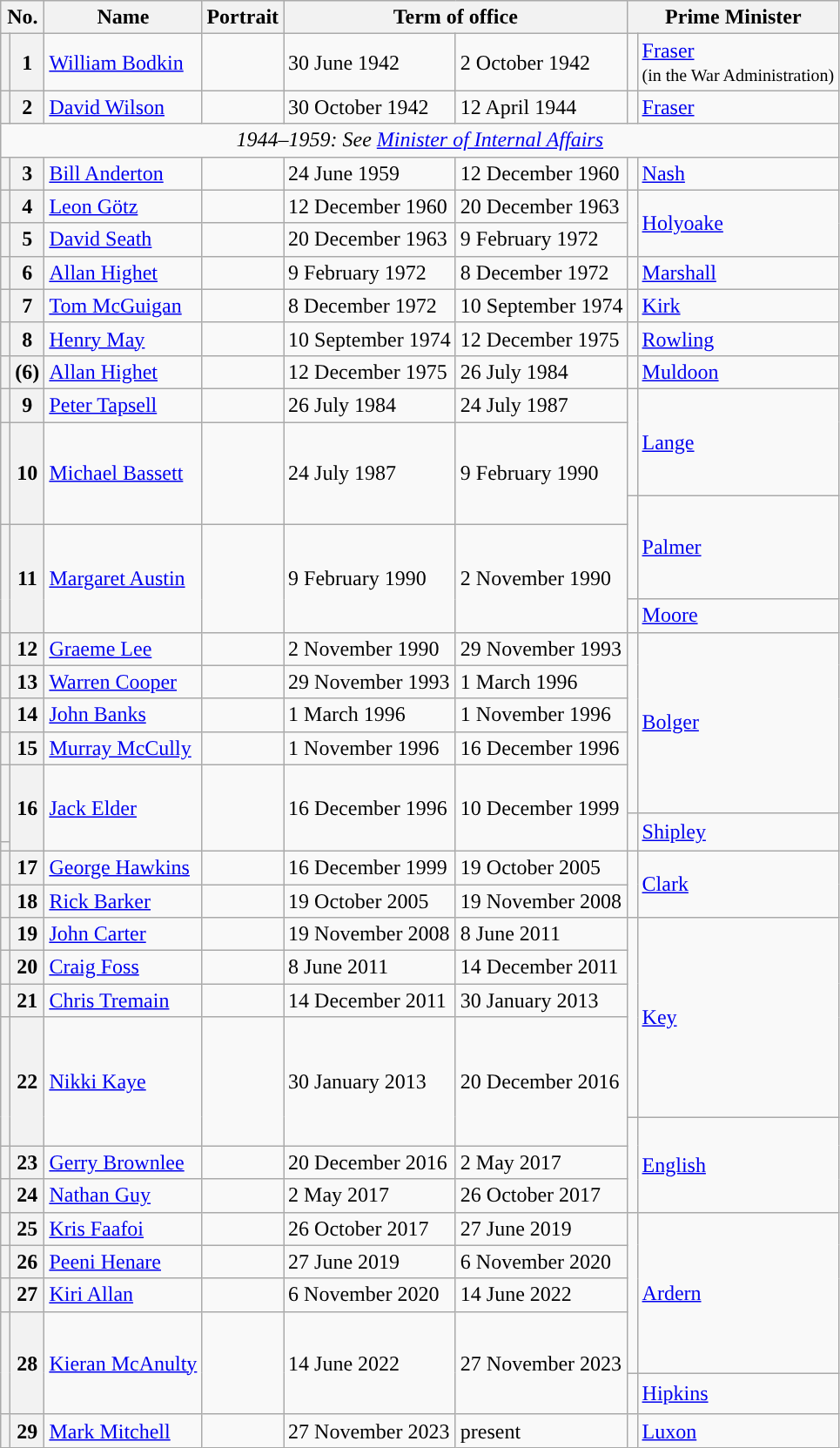<table class="wikitable">
<tr>
<th colspan=2>No.</th>
<th>Name</th>
<th>Portrait</th>
<th colspan=2>Term of office</th>
<th colspan=2>Prime Minister</th>
</tr>
<tr>
<th style="background:"></th>
<th>1</th>
<td><a href='#'>William Bodkin</a></td>
<td></td>
<td>30 June 1942</td>
<td>2 October 1942</td>
<td style="background:"></td>
<td><a href='#'>Fraser</a><br><small>(in the War Administration)</small></td>
</tr>
<tr>
<th style="background:"></th>
<th>2</th>
<td><a href='#'>David Wilson</a></td>
<td></td>
<td>30 October 1942</td>
<td>12 April 1944</td>
<td style="background:"></td>
<td><a href='#'>Fraser</a></td>
</tr>
<tr>
<td style="text-align:center" colspan=8><em>1944–1959: See <a href='#'>Minister of Internal Affairs</a></em></td>
</tr>
<tr>
<th style="background:"></th>
<th>3</th>
<td><a href='#'>Bill Anderton</a></td>
<td></td>
<td>24 June 1959</td>
<td>12 December 1960</td>
<td style="background:"></td>
<td><a href='#'>Nash</a></td>
</tr>
<tr>
<th style="background:"></th>
<th>4</th>
<td><a href='#'>Leon Götz</a></td>
<td></td>
<td>12 December 1960</td>
<td>20 December 1963</td>
<td rowspan=2 style="background:"></td>
<td rowspan=2><a href='#'>Holyoake</a></td>
</tr>
<tr>
<th style="background:"></th>
<th>5</th>
<td><a href='#'>David Seath</a></td>
<td></td>
<td>20 December 1963</td>
<td>9 February 1972</td>
</tr>
<tr>
<th style="background:"></th>
<th>6</th>
<td><a href='#'>Allan Highet</a></td>
<td></td>
<td>9 February 1972</td>
<td>8 December 1972</td>
<td style="background:"></td>
<td><a href='#'>Marshall</a></td>
</tr>
<tr>
<th style="background:"></th>
<th>7</th>
<td><a href='#'>Tom McGuigan</a></td>
<td></td>
<td>8 December 1972</td>
<td>10 September 1974</td>
<td style="background:"></td>
<td><a href='#'>Kirk</a></td>
</tr>
<tr>
<th style="background:"></th>
<th>8</th>
<td><a href='#'>Henry May</a></td>
<td></td>
<td>10 September 1974</td>
<td>12 December 1975</td>
<td style="background:"></td>
<td><a href='#'>Rowling</a></td>
</tr>
<tr>
<th style="background:"></th>
<th>(6)</th>
<td><a href='#'>Allan Highet</a></td>
<td></td>
<td>12 December 1975</td>
<td>26 July 1984</td>
<td style="background:"></td>
<td><a href='#'>Muldoon</a></td>
</tr>
<tr>
<th style="background:"></th>
<th>9</th>
<td><a href='#'>Peter Tapsell</a></td>
<td></td>
<td>26 July 1984</td>
<td>24 July 1987</td>
<td rowspan=2 style="background:"></td>
<td rowspan=2><a href='#'>Lange</a></td>
</tr>
<tr>
<th height=50 style="border-bottom:solid 0 grey; background:"></th>
<th rowspan=2>10</th>
<td rowspan=2><a href='#'>Michael Bassett</a></td>
<td rowspan=2></td>
<td rowspan=2>24 July 1987</td>
<td rowspan=2>9 February 1990</td>
</tr>
<tr>
<th height=15 style="border-top:solid 0 grey; background:"></th>
<td rowspan=2 style="background:"></td>
<td rowspan=2><a href='#'>Palmer</a></td>
</tr>
<tr>
<th height=50 style="border-bottom:solid 0 grey; background:"></th>
<th rowspan=2>11</th>
<td rowspan=2><a href='#'>Margaret Austin</a></td>
<td rowspan=2></td>
<td rowspan=2>9 February 1990</td>
<td rowspan=2>2 November 1990</td>
</tr>
<tr>
<th height=15 style="border-top:solid 0 grey; background:"></th>
<td style="background:"></td>
<td><a href='#'>Moore</a></td>
</tr>
<tr>
<th style="background:"></th>
<th>12</th>
<td><a href='#'>Graeme Lee</a></td>
<td></td>
<td>2 November 1990</td>
<td>29 November 1993</td>
<td rowspan=5 style="background:"></td>
<td rowspan=5><a href='#'>Bolger</a></td>
</tr>
<tr>
<th style="background:"></th>
<th>13</th>
<td><a href='#'>Warren Cooper</a></td>
<td></td>
<td>29 November 1993</td>
<td>1 March 1996</td>
</tr>
<tr>
<th style="background:"></th>
<th>14</th>
<td><a href='#'>John Banks</a></td>
<td></td>
<td>1 March 1996</td>
<td>1 November 1996</td>
</tr>
<tr>
<th style="background:"></th>
<th>15</th>
<td><a href='#'>Murray McCully</a></td>
<td></td>
<td>1 November 1996</td>
<td>16 December 1996</td>
</tr>
<tr>
<th height=30px style="border-bottom:solid 0 grey; background:"></th>
<th rowspan=3>16</th>
<td rowspan=3><a href='#'>Jack Elder</a></td>
<td rowspan=3></td>
<td rowspan=3>16 December 1996</td>
<td rowspan=3>10 December 1999</td>
</tr>
<tr>
<th height=15px style="border-top:solid 0 grey; background:"></th>
<td rowspan=2 style="background:"></td>
<td rowspan=2><a href='#'>Shipley</a></td>
</tr>
<tr>
<th style="background:"></th>
</tr>
<tr>
<th style="background:"></th>
<th>17</th>
<td><a href='#'>George Hawkins</a></td>
<td></td>
<td>16 December 1999</td>
<td>19 October 2005</td>
<td rowspan=2 style="background:"></td>
<td rowspan=2><a href='#'>Clark</a></td>
</tr>
<tr>
<th style="background:"></th>
<th>18</th>
<td><a href='#'>Rick Barker</a></td>
<td></td>
<td>19 October 2005</td>
<td>19 November 2008</td>
</tr>
<tr>
<th style="background:"></th>
<th>19</th>
<td><a href='#'>John Carter</a></td>
<td></td>
<td>19 November 2008</td>
<td>8 June 2011</td>
<td rowspan=4 style="background:"></td>
<td rowspan=4><a href='#'>Key</a></td>
</tr>
<tr>
<th style="background:"></th>
<th>20</th>
<td><a href='#'>Craig Foss</a></td>
<td></td>
<td>8 June 2011</td>
<td>14 December 2011</td>
</tr>
<tr>
<th style="background:"></th>
<th>21</th>
<td><a href='#'>Chris Tremain</a></td>
<td></td>
<td>14 December 2011</td>
<td>30 January 2013</td>
</tr>
<tr>
<th height=70 style="border-bottom:solid 0 grey; background:"></th>
<th rowspan=2>22</th>
<td rowspan=2><a href='#'>Nikki Kaye</a></td>
<td rowspan=2></td>
<td rowspan=2>30 January 2013</td>
<td rowspan=2>20 December 2016</td>
</tr>
<tr>
<th height=15 style="border-top:solid 0 grey; background:"></th>
<td rowspan=3 style="background:"></td>
<td rowspan=3><a href='#'>English</a></td>
</tr>
<tr>
<th style="background:"></th>
<th>23</th>
<td><a href='#'>Gerry Brownlee</a></td>
<td></td>
<td>20 December 2016</td>
<td>2 May 2017</td>
</tr>
<tr>
<th style="background:"></th>
<th>24</th>
<td><a href='#'>Nathan Guy</a></td>
<td></td>
<td>2 May 2017</td>
<td>26 October 2017</td>
</tr>
<tr>
<th style="background:"></th>
<th>25</th>
<td><a href='#'>Kris Faafoi</a></td>
<td></td>
<td>26 October 2017</td>
<td>27 June 2019</td>
<td rowspan=4 style="background:"></td>
<td rowspan=4><a href='#'>Ardern</a></td>
</tr>
<tr>
<th style="background:"></th>
<th>26</th>
<td><a href='#'>Peeni Henare</a></td>
<td></td>
<td>27 June 2019</td>
<td>6 November 2020</td>
</tr>
<tr>
<th style="background:"></th>
<th>27</th>
<td><a href='#'>Kiri Allan</a></td>
<td></td>
<td>6 November 2020</td>
<td>14 June 2022</td>
</tr>
<tr>
<th height=40 style="border-bottom:solid 0 grey; background:"></th>
<th rowspan="2">28</th>
<td rowspan="2"><a href='#'>Kieran McAnulty</a></td>
<td rowspan="2"></td>
<td rowspan="2">14 June 2022</td>
<td rowspan="2">27 November 2023</td>
</tr>
<tr>
<th height=25 style="border-top:solid 0 grey; background:"></th>
<td style="background:"></td>
<td><a href='#'>Hipkins</a></td>
</tr>
<tr>
<th style="background:"></th>
<th>29</th>
<td><a href='#'>Mark Mitchell</a></td>
<td></td>
<td>27 November 2023</td>
<td>present</td>
<td style="background:"></td>
<td><a href='#'>Luxon</a></td>
</tr>
</table>
